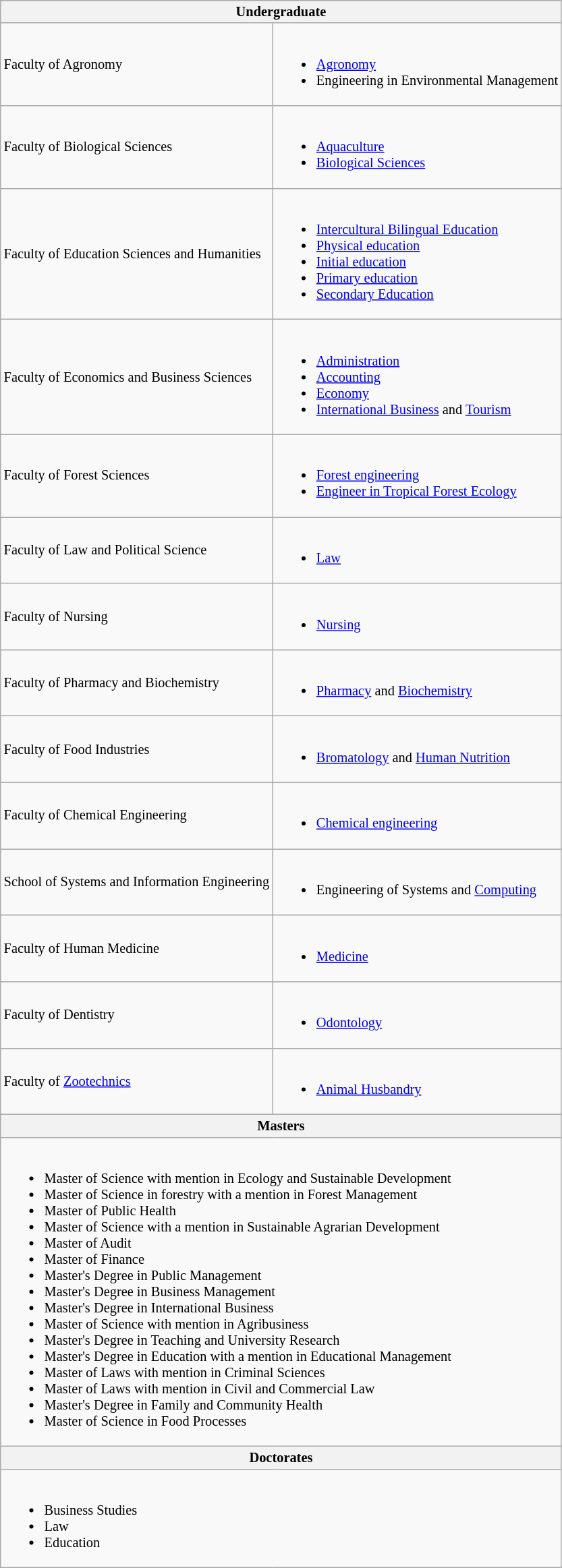<table class="wikitable" style="font-size: 85%;">
<tr>
<th colspan="2">Undergraduate</th>
</tr>
<tr>
<td>Faculty of Agronomy</td>
<td><br><ul><li><a href='#'>Agronomy</a></li><li>Engineering in Environmental Management</li></ul></td>
</tr>
<tr>
<td>Faculty of Biological Sciences</td>
<td><br><ul><li><a href='#'>Aquaculture</a></li><li><a href='#'>Biological Sciences</a></li></ul></td>
</tr>
<tr>
<td>Faculty of Education Sciences and Humanities</td>
<td><br><ul><li><a href='#'>Intercultural Bilingual Education</a></li><li><a href='#'>Physical education</a></li><li><a href='#'>Initial education</a></li><li><a href='#'>Primary education</a></li><li><a href='#'>Secondary Education</a></li></ul></td>
</tr>
<tr>
<td>Faculty of Economics and Business Sciences</td>
<td><br><ul><li><a href='#'>Administration</a></li><li><a href='#'>Accounting</a></li><li><a href='#'>Economy</a></li><li><a href='#'>International Business</a> and <a href='#'>Tourism</a></li></ul></td>
</tr>
<tr>
<td>Faculty of Forest Sciences</td>
<td><br><ul><li><a href='#'>Forest engineering</a></li><li><a href='#'>Engineer in Tropical Forest Ecology</a></li></ul></td>
</tr>
<tr>
<td>Faculty of Law and Political Science</td>
<td><br><ul><li><a href='#'>Law</a></li></ul></td>
</tr>
<tr>
<td>Faculty of Nursing</td>
<td><br><ul><li><a href='#'>Nursing</a></li></ul></td>
</tr>
<tr>
<td>Faculty of Pharmacy and Biochemistry</td>
<td><br><ul><li><a href='#'>Pharmacy</a> and <a href='#'>Biochemistry</a></li></ul></td>
</tr>
<tr>
<td>Faculty of Food Industries</td>
<td><br><ul><li><a href='#'>Bromatology</a> and <a href='#'>Human Nutrition</a></li></ul></td>
</tr>
<tr>
<td>Faculty of Chemical Engineering</td>
<td><br><ul><li><a href='#'>Chemical engineering</a></li></ul></td>
</tr>
<tr>
<td>School of Systems and Information Engineering</td>
<td><br><ul><li>Engineering of Systems and <a href='#'>Computing</a></li></ul></td>
</tr>
<tr>
<td>Faculty of Human Medicine</td>
<td><br><ul><li><a href='#'>Medicine</a></li></ul></td>
</tr>
<tr>
<td>Faculty of Dentistry</td>
<td><br><ul><li><a href='#'>Odontology</a></li></ul></td>
</tr>
<tr>
<td>Faculty of <a href='#'>Zootechnics</a></td>
<td><br><ul><li><a href='#'>Animal Husbandry</a></li></ul></td>
</tr>
<tr>
<th colspan="2">Masters</th>
</tr>
<tr>
<td colspan="2"><br><ul><li>Master of Science with mention in Ecology and Sustainable Development</li><li>Master of Science in forestry with a mention in Forest Management</li><li>Master of Public Health</li><li>Master of Science with a mention in Sustainable Agrarian Development</li><li>Master of Audit</li><li>Master of Finance</li><li>Master's Degree in Public Management</li><li>Master's Degree in Business Management</li><li>Master's Degree in International Business</li><li>Master of Science with mention in Agribusiness</li><li>Master's Degree in Teaching and University Research</li><li>Master's Degree in Education with a mention in Educational Management</li><li>Master of Laws with mention in Criminal Sciences</li><li>Master of Laws with mention in Civil and Commercial Law</li><li>Master's Degree in Family and Community Health</li><li>Master of Science in Food Processes</li></ul></td>
</tr>
<tr>
<th colspan="2">Doctorates</th>
</tr>
<tr>
<td colspan="2"><br><ul><li>Business Studies</li><li>Law</li><li>Education</li></ul></td>
</tr>
</table>
